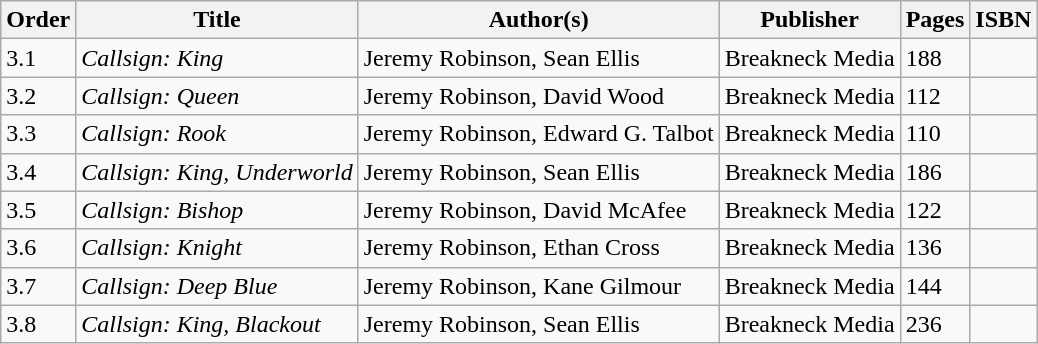<table class="wikitable sortable">
<tr>
<th>Order</th>
<th>Title</th>
<th>Author(s)</th>
<th>Publisher</th>
<th>Pages</th>
<th>ISBN</th>
</tr>
<tr>
<td>3.1</td>
<td><em>Callsign: King</em></td>
<td>Jeremy Robinson, Sean Ellis</td>
<td>Breakneck Media</td>
<td>188</td>
<td></td>
</tr>
<tr>
<td>3.2</td>
<td><em>Callsign: Queen</em></td>
<td>Jeremy Robinson, David Wood</td>
<td>Breakneck Media</td>
<td>112</td>
<td></td>
</tr>
<tr>
<td>3.3</td>
<td><em>Callsign: Rook</em></td>
<td>Jeremy Robinson, Edward G. Talbot</td>
<td>Breakneck Media</td>
<td>110</td>
<td></td>
</tr>
<tr>
<td>3.4</td>
<td><em>Callsign: King, Underworld</em></td>
<td>Jeremy Robinson, Sean Ellis</td>
<td>Breakneck Media</td>
<td>186</td>
<td></td>
</tr>
<tr>
<td>3.5</td>
<td><em>Callsign: Bishop</em></td>
<td>Jeremy Robinson, David McAfee</td>
<td>Breakneck Media</td>
<td>122</td>
<td></td>
</tr>
<tr>
<td>3.6</td>
<td><em>Callsign: Knight</em></td>
<td>Jeremy Robinson, Ethan Cross</td>
<td>Breakneck Media</td>
<td>136</td>
<td></td>
</tr>
<tr>
<td>3.7</td>
<td><em>Callsign: Deep Blue</em></td>
<td>Jeremy Robinson, Kane Gilmour</td>
<td>Breakneck Media</td>
<td>144</td>
<td></td>
</tr>
<tr>
<td>3.8</td>
<td><em>Callsign: King, Blackout</em></td>
<td>Jeremy Robinson, Sean Ellis</td>
<td>Breakneck Media</td>
<td>236</td>
<td></td>
</tr>
</table>
